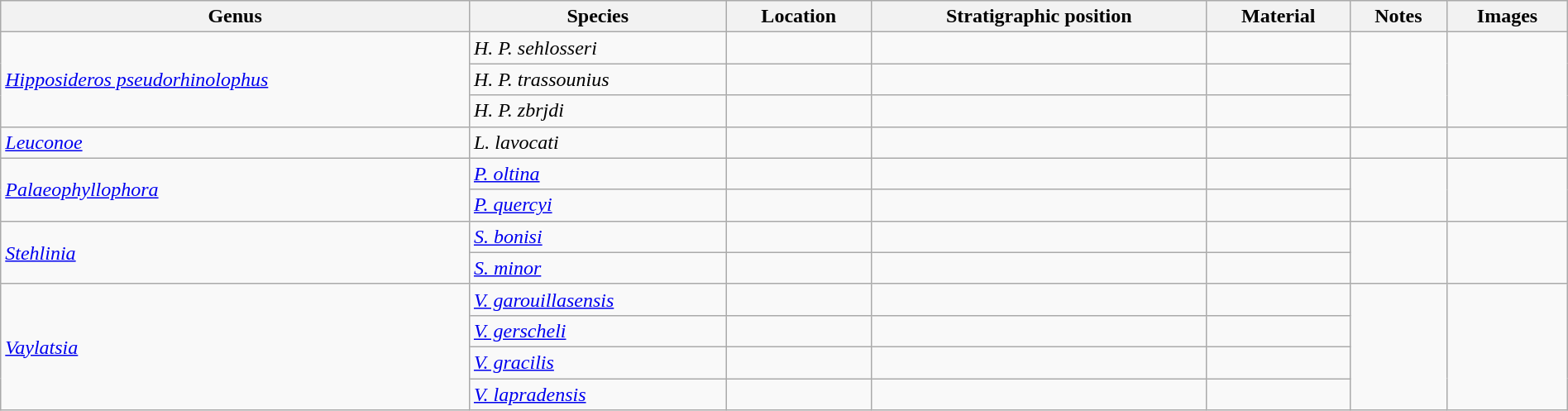<table class="wikitable sortable"  style="margin:auto; width:100%;">
<tr>
<th>Genus</th>
<th>Species</th>
<th>Location</th>
<th>Stratigraphic position</th>
<th>Material</th>
<th>Notes</th>
<th>Images</th>
</tr>
<tr>
<td rowspan = "3"><em><a href='#'>Hipposideros pseudorhinolophus</a></em></td>
<td><em>H. P. sehlosseri</em></td>
<td></td>
<td></td>
<td></td>
<td rowspan = "3"></td>
<td rowspan = "3"></td>
</tr>
<tr>
<td><em>H. P. trassounius</em></td>
<td></td>
<td></td>
<td></td>
</tr>
<tr>
<td><em>H. P. zbrjdi</em></td>
<td></td>
<td></td>
<td></td>
</tr>
<tr>
<td><em><a href='#'>Leuconoe</a></em></td>
<td><em>L. lavocati</em></td>
<td></td>
<td></td>
<td></td>
<td></td>
<td></td>
</tr>
<tr>
<td rowspan = "2"><em><a href='#'>Palaeophyllophora</a></em></td>
<td><em><a href='#'>P. oltina</a></em></td>
<td></td>
<td></td>
<td></td>
<td rowspan = "2"></td>
<td rowspan = "2"></td>
</tr>
<tr>
<td><em><a href='#'>P. quercyi</a></em></td>
<td></td>
<td></td>
<td></td>
</tr>
<tr>
<td rowspan = "2"><em><a href='#'>Stehlinia</a></em></td>
<td><em><a href='#'>S. bonisi</a></em></td>
<td></td>
<td></td>
<td></td>
<td rowspan = "2"></td>
<td rowspan = "2"></td>
</tr>
<tr>
<td><em><a href='#'>S. minor</a></em></td>
<td></td>
<td></td>
<td></td>
</tr>
<tr>
<td rowspan = "4"><em><a href='#'>Vaylatsia</a></em></td>
<td><em><a href='#'>V. garouillasensis</a></em></td>
<td></td>
<td></td>
<td></td>
<td rowspan = "4"></td>
<td rowspan = "4"></td>
</tr>
<tr>
<td><em><a href='#'>V. gerscheli</a></em></td>
<td></td>
<td></td>
<td></td>
</tr>
<tr>
<td><em><a href='#'>V. gracilis</a></em></td>
<td></td>
<td></td>
<td></td>
</tr>
<tr>
<td><em><a href='#'>V. lapradensis</a></em></td>
<td></td>
<td></td>
<td></td>
</tr>
</table>
